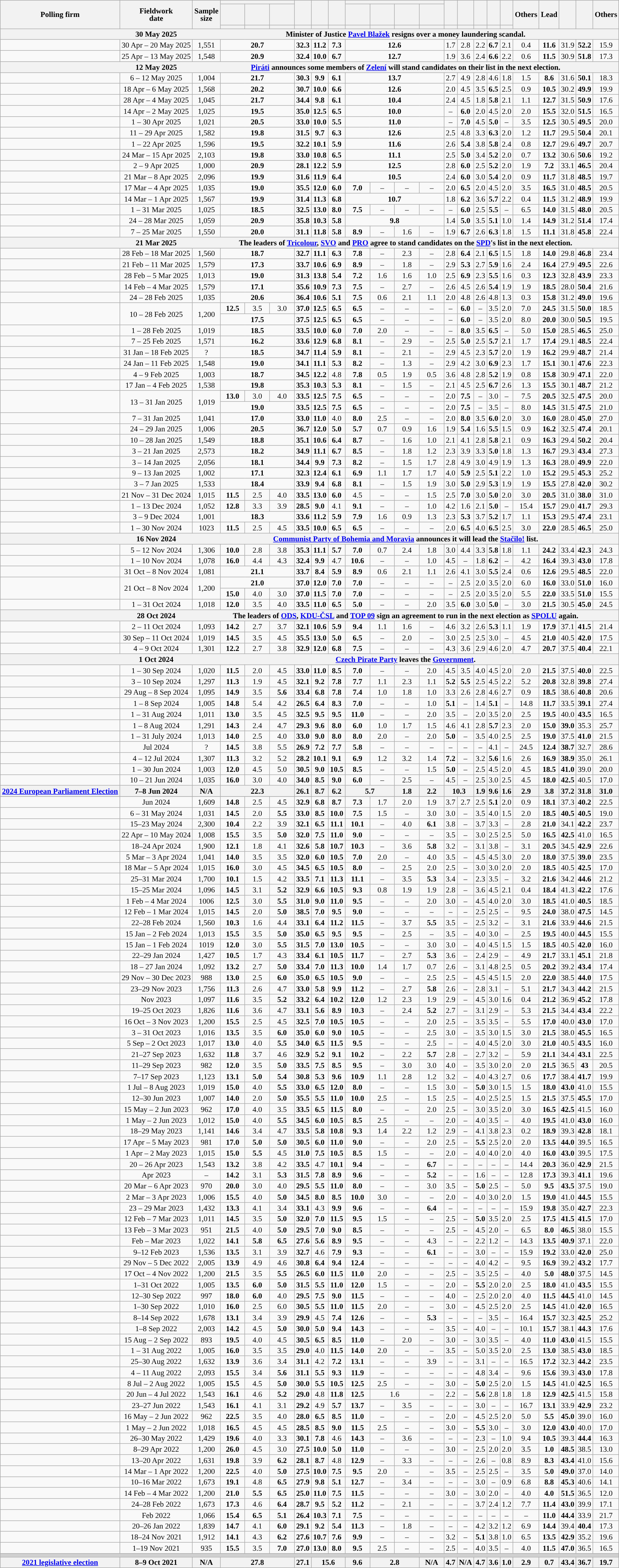<table class="wikitable mw-collapsible sortable" style="text-align:center;font-size:90%;line-height:14px;">
<tr>
<th rowspan="3">Polling firm</th>
<th rowspan="3">Fieldwork<br>date</th>
<th rowspan="3">Sample<br>size</th>
<th colspan="3"></th>
<th rowspan="2"></th>
<th rowspan="2"></th>
<th rowspan="2"></th>
<th colspan="4"></th>
<th rowspan="2"></th>
<th rowspan="2"></th>
<th rowspan="2"></th>
<th rowspan="2"></th>
<th rowspan="2"></th>
<th rowspan="3">Others</th>
<th rowspan="3">Lead</th>
<th rowspan="3"></th>
<th rowspan="3"></th>
<th rowspan="3">Others</th>
</tr>
<tr style="height:40px;">
<th class="unsortable" style="width:40px;"></th>
<th class="unsortable" style="width:40px;"></th>
<th class="unsortable" style="width:40px;"></th>
<th class="unsortable" style="width:40px;"></th>
<th class="unsortable" style="width:40px;"></th>
<th class="unsortable" style="width:40px;"></th>
<th class="unsortable" style="width:40px;"></th>
</tr>
<tr>
<th class="unsortable" style="color:inherit;background:"></th>
<th class="unsortable" style="color:inherit;background:"></th>
<th class="unsortable" style="color:inherit;background:"></th>
<th class="unsortable" style="color:inherit;background:"></th>
<th class="unsortable" style="color:inherit;background:"></th>
<th class="unsortable" style="color:inherit;background:"></th>
<th class="unsortable" style="color:inherit;background:"></th>
<th class="unsortable" style="color:inherit;background:"></th>
<th class="unsortable" style="color:inherit;background:"></th>
<th class="unsortable" style="color:inherit;background:"></th>
<th class="unsortable" style="color:inherit;background:"></th>
<th class="unsortable" style="color:inherit;background:"></th>
<th class="unsortable" style="color:inherit;background:"></th>
<th class="unsortable" style="color:inherit;background:"></th>
<th class="unsortable" style="color:inherit;background:"></th>
</tr>
<tr>
<th style="border-right-style:hidden;"></th>
<th style="border-right-style:hidden;">30 May 2025</th>
<th colspan="21">Minister of Justice <a href='#'>Pavel Blažek</a> resigns over a money laundering scandal.</th>
</tr>
<tr>
<td></td>
<td>30 Apr – 20 May 2025</td>
<td>1,551</td>
<td colspan="3"><strong>20.7</strong></td>
<td><strong>32.3</strong></td>
<td><strong>11.2</strong></td>
<td><strong>7.3</strong></td>
<td colspan="4"><strong>12.6</strong></td>
<td>1.7</td>
<td>2.8</td>
<td>2.2</td>
<td><strong>6.7</strong></td>
<td>2.1</td>
<td>0.4</td>
<td style="background:"><strong>11.6</strong></td>
<td>31.9</td>
<td><strong>52.2</strong></td>
<td>15.9</td>
</tr>
<tr>
<td></td>
<td>25 Apr – 13 May 2025</td>
<td>1,548</td>
<td colspan="3"><strong>20.9</strong></td>
<td><strong>32.4</strong></td>
<td><strong>10.0</strong></td>
<td><strong>6.7</strong></td>
<td colspan="4"><strong>12.7</strong></td>
<td>1.9</td>
<td>3.6</td>
<td>2.4</td>
<td><strong>6.6</strong></td>
<td>2.2</td>
<td>0.6</td>
<td style="background:"><strong>11.5</strong></td>
<td>30.9</td>
<td><strong>51.8</strong></td>
<td>17.3</td>
</tr>
<tr>
<th style="border-right-style:hidden;"></th>
<th style="border-right-style:hidden;">12 May 2025</th>
<th colspan="21"><a href='#'>Piráti</a> announces some members of <a href='#'>Zelení</a> will stand candidates on their list in the next election.</th>
</tr>
<tr>
<td></td>
<td>6 – 12 May 2025</td>
<td>1,004</td>
<td colspan="3"><strong>21.7</strong></td>
<td><strong>30.3</strong></td>
<td><strong>9.9</strong></td>
<td><strong>6.1</strong></td>
<td colspan="4"><strong>13.7</strong></td>
<td>2.7</td>
<td>4.9</td>
<td>2.8</td>
<td>4.6</td>
<td>1.8</td>
<td>1.5</td>
<td style="background:"><strong>8.6</strong></td>
<td>31.6</td>
<td><strong>50.1</strong></td>
<td>18.3</td>
</tr>
<tr>
<td></td>
<td>18 Apr – 6 May 2025</td>
<td>1,568</td>
<td colspan="3"><strong>20.2</strong></td>
<td><strong>30.7</strong></td>
<td><strong>10.0</strong></td>
<td><strong>6.6</strong></td>
<td colspan="4"><strong>12.6</strong></td>
<td>2.0</td>
<td>4.5</td>
<td>3.5</td>
<td><strong>6.5</strong></td>
<td>2.5</td>
<td>0.9</td>
<td style="background:"><strong>10.5</strong></td>
<td>30.2</td>
<td><strong>49.9</strong></td>
<td>19.9</td>
</tr>
<tr>
<td></td>
<td>28 Apr – 4 May 2025</td>
<td>1,045</td>
<td colspan="3"><strong>21.7</strong></td>
<td><strong>34.4</strong></td>
<td><strong>9.8</strong></td>
<td><strong>6.1</strong></td>
<td colspan="4"><strong>10.4</strong></td>
<td>2.4</td>
<td>4.5</td>
<td>1.8</td>
<td><strong>5.8</strong></td>
<td>2.1</td>
<td>1.1</td>
<td style="background:"><strong>12.7</strong></td>
<td>31.5</td>
<td><strong>50.9</strong></td>
<td>17.6</td>
</tr>
<tr>
<td></td>
<td>14 Apr – 2 May 2025</td>
<td>1,025</td>
<td colspan="3"><strong>19.5</strong></td>
<td><strong>35.0</strong></td>
<td><strong>12.5</strong></td>
<td><strong>6.5</strong></td>
<td colspan="4"><strong>10.0</strong></td>
<td>–</td>
<td><strong>6.0</strong></td>
<td>2.0</td>
<td>4.5</td>
<td>2.0</td>
<td>2.0</td>
<td style="background:"><strong>15.5</strong></td>
<td>32.0</td>
<td><strong>51.5</strong></td>
<td>16.5</td>
</tr>
<tr>
<td></td>
<td>1 – 30 Apr 2025</td>
<td>1,021</td>
<td colspan="3"><strong>20.5</strong></td>
<td><strong>33.0</strong></td>
<td><strong>10.0</strong></td>
<td><strong>5.5</strong></td>
<td colspan="4"><strong>11.0</strong></td>
<td>–</td>
<td><strong>7.0</strong></td>
<td>4.5</td>
<td><strong>5.0</strong></td>
<td>–</td>
<td>3.5</td>
<td style="background:"><strong>12.5</strong></td>
<td>30.5</td>
<td><strong>49.5</strong></td>
<td>20.0</td>
</tr>
<tr>
<td></td>
<td>11 – 29 Apr 2025</td>
<td>1,582</td>
<td colspan="3"><strong>19.8</strong></td>
<td><strong>31.5</strong></td>
<td><strong>9.7</strong></td>
<td><strong>6.3</strong></td>
<td colspan="4"><strong>12.6</strong></td>
<td>2.5</td>
<td>4.8</td>
<td>3.3</td>
<td><strong>6.3</strong></td>
<td>2.0</td>
<td>1.2</td>
<td style="background:"><strong>11.7</strong></td>
<td>29.5</td>
<td><strong>50.4</strong></td>
<td>20.1</td>
</tr>
<tr>
<td></td>
<td>1 – 22 Apr 2025</td>
<td>1,596</td>
<td colspan="3"><strong>19.5</strong></td>
<td><strong>32.2</strong></td>
<td><strong>10.1</strong></td>
<td><strong>5.9</strong></td>
<td colspan="4"><strong>11.6</strong></td>
<td>2.6</td>
<td><strong>5.4</strong></td>
<td>3.8</td>
<td><strong>5.8</strong></td>
<td>2.4</td>
<td>0.8</td>
<td style="background:"><strong>12.7</strong></td>
<td>29.6</td>
<td><strong>49.7</strong></td>
<td>20.7</td>
</tr>
<tr>
<td></td>
<td>24 Mar – 15 Apr 2025</td>
<td>2,103</td>
<td colspan="3"><strong>19.8</strong></td>
<td><strong>33.0</strong></td>
<td><strong>10.8</strong></td>
<td><strong>6.5</strong></td>
<td colspan="4"><strong>11.1</strong></td>
<td>2.5</td>
<td><strong>5.0</strong></td>
<td>3.4</td>
<td><strong>5.2</strong></td>
<td>2.0</td>
<td>0.7</td>
<td style="background:"><strong>13.2</strong></td>
<td>30.6</td>
<td><strong>50.6</strong></td>
<td>19.2</td>
</tr>
<tr>
<td></td>
<td>2 – 9 Apr 2025</td>
<td>1,000</td>
<td colspan="3"><strong>20.9</strong></td>
<td><strong>28.1</strong></td>
<td><strong>12.2</strong></td>
<td><strong>5.9</strong></td>
<td colspan="4"><strong>12.5</strong></td>
<td>2.8</td>
<td><strong>6.0</strong></td>
<td>2.5</td>
<td><strong>5.2</strong></td>
<td>2.0</td>
<td>1.9</td>
<td style="background:"><strong>7.2</strong></td>
<td>33.1</td>
<td><strong>46.5</strong></td>
<td>20.4</td>
</tr>
<tr>
<td></td>
<td>21 Mar – 8 Apr 2025</td>
<td>2,096</td>
<td colspan="3"><strong>19.9</strong></td>
<td><strong>31.6</strong></td>
<td><strong>11.9</strong></td>
<td><strong>6.4</strong></td>
<td colspan="4"><strong>10.5</strong></td>
<td>2.4</td>
<td><strong>6.0</strong></td>
<td>3.0</td>
<td><strong>5.4</strong></td>
<td>2.0</td>
<td>0.9</td>
<td style="background:"><strong>11.7</strong></td>
<td>31.8</td>
<td><strong>48.5</strong></td>
<td>19.7</td>
</tr>
<tr>
<td></td>
<td>17 Mar – 4 Apr 2025</td>
<td>1,035</td>
<td colspan="3"><strong>19.0</strong></td>
<td><strong>35.5</strong></td>
<td><strong>12.0</strong></td>
<td><strong>6.0</strong></td>
<td><strong>7.0</strong></td>
<td>–</td>
<td>–</td>
<td>–</td>
<td>2.0</td>
<td><strong>6.5</strong></td>
<td>2.0</td>
<td>4.5</td>
<td>2.0</td>
<td>3.5</td>
<td style="background:"><strong>16.5</strong></td>
<td>31.0</td>
<td><strong>48.5</strong></td>
<td>20.5</td>
</tr>
<tr>
<td></td>
<td>14 Mar – 1 Apr 2025</td>
<td>1,567</td>
<td colspan="3"><strong>19.9</strong></td>
<td><strong>31.4</strong></td>
<td><strong>11.3</strong></td>
<td><strong>6.8</strong></td>
<td colspan="4"><strong>10.7</strong></td>
<td>1.8</td>
<td><strong>6.2</strong></td>
<td>3.6</td>
<td><strong>5.7</strong></td>
<td>2.2</td>
<td>0.4</td>
<td style="background:"><strong>11.5</strong></td>
<td>31.2</td>
<td><strong>48.9</strong></td>
<td>19.9</td>
</tr>
<tr>
<td></td>
<td>1 – 31 Mar 2025</td>
<td>1,025</td>
<td colspan="3"><strong>18.5</strong></td>
<td><strong>32.5</strong></td>
<td><strong>13.0</strong></td>
<td><strong>8.0</strong></td>
<td><strong>7.5</strong></td>
<td>–</td>
<td>–</td>
<td>–</td>
<td>–</td>
<td><strong>6.0</strong></td>
<td>2.5</td>
<td><strong>5.5</strong></td>
<td>–</td>
<td>6.5</td>
<td style="background:"><strong>14.0</strong></td>
<td>31.5</td>
<td><strong>48.0</strong></td>
<td>20.5</td>
</tr>
<tr>
<td></td>
<td>24 – 28 Mar 2025</td>
<td>1,059</td>
<td colspan="3"><strong>20.9</strong></td>
<td><strong>35.8</strong></td>
<td><strong>10.3</strong></td>
<td><strong>5.8</strong></td>
<td colspan="4"><strong>9.8</strong></td>
<td>1.4</td>
<td><strong>5.0</strong></td>
<td>3.5</td>
<td><strong>5.1</strong></td>
<td>1.0</td>
<td>1.4</td>
<td style="background:"><strong>14.9</strong></td>
<td>31.2</td>
<td><strong>51.4</strong></td>
<td>17.4</td>
</tr>
<tr>
<td></td>
<td>7 – 25 Mar 2025</td>
<td>1,550</td>
<td colspan="3"><strong>20.0</strong></td>
<td><strong>31.1</strong></td>
<td><strong>11.8</strong></td>
<td><strong>5.8</strong></td>
<td><strong>8.9</strong></td>
<td>–</td>
<td>1.6</td>
<td>–</td>
<td>1.9</td>
<td><strong>6.7</strong></td>
<td>2.6</td>
<td><strong>6.3</strong></td>
<td>1.8</td>
<td>1.5</td>
<td style="background:"><strong>11.1</strong></td>
<td>31.8</td>
<td><strong>45.8</strong></td>
<td>22.4</td>
</tr>
<tr>
<th style="border-right-style:hidden;"></th>
<th style="border-right-style:hidden;">21 Mar 2025</th>
<th colspan="21">The leaders of <a href='#'>Tricolour</a>, <a href='#'>SVO</a> and <a href='#'>PRO</a> agree to stand candidates on the <a href='#'>SPD</a>'s list in the next election.</th>
</tr>
<tr>
<td></td>
<td>28 Feb – 18 Mar 2025</td>
<td>1,560</td>
<td colspan="3"><strong>18.7</strong></td>
<td><strong>32.7</strong></td>
<td><strong>11.1</strong></td>
<td><strong>6.3</strong></td>
<td><strong>7.8</strong></td>
<td>–</td>
<td>2.3</td>
<td>–</td>
<td>2.8</td>
<td><strong>6.4</strong></td>
<td>2.1</td>
<td><strong>6.5</strong></td>
<td>1.5</td>
<td>1.8</td>
<td style="background:"><strong>14.0</strong></td>
<td>29.8</td>
<td><strong>46.8</strong></td>
<td>23.4</td>
</tr>
<tr>
<td></td>
<td>21 Feb – 11 Mar 2025</td>
<td>1,579</td>
<td colspan="3"><strong>17.3</strong></td>
<td><strong>33.7</strong></td>
<td><strong>10.6</strong></td>
<td><strong>6.9</strong></td>
<td><strong>8.9</strong></td>
<td>–</td>
<td>1.8</td>
<td>–</td>
<td>2.9</td>
<td><strong>5.3</strong></td>
<td>2.7</td>
<td><strong>5.9</strong></td>
<td>1.6</td>
<td>2.4</td>
<td style="background:"><strong>16.4</strong></td>
<td>27.9</td>
<td><strong>49.5</strong></td>
<td>22.6</td>
</tr>
<tr>
<td></td>
<td>28 Feb – 5 Mar 2025</td>
<td>1,013</td>
<td colspan="3"><strong>19.0</strong></td>
<td><strong>31.3</strong></td>
<td><strong>13.8</strong></td>
<td><strong>5.4</strong></td>
<td><strong>7.2</strong></td>
<td>1.6</td>
<td>1.6</td>
<td>1.0</td>
<td>2.5</td>
<td><strong>6.9</strong></td>
<td>2.3</td>
<td><strong>5.5</strong></td>
<td>1.6</td>
<td>0.3</td>
<td style="background:"><strong>12.3</strong></td>
<td>32.8</td>
<td><strong>43.9</strong></td>
<td>23.3</td>
</tr>
<tr>
<td></td>
<td>14 Feb – 4 Mar 2025</td>
<td>1,579</td>
<td colspan="3"><strong>17.1</strong></td>
<td><strong>35.6</strong></td>
<td><strong>10.9</strong></td>
<td><strong>7.3</strong></td>
<td><strong>7.5</strong></td>
<td>–</td>
<td>2.7</td>
<td>–</td>
<td>2.6</td>
<td>4.5</td>
<td>2.6</td>
<td><strong>5.4</strong></td>
<td>1.9</td>
<td>1.9</td>
<td style="background:"><strong>18.5</strong></td>
<td>28.0</td>
<td><strong>50.4</strong></td>
<td>21.6</td>
</tr>
<tr>
<td></td>
<td>24 – 28 Feb 2025</td>
<td>1,035</td>
<td colspan="3"><strong>20.6</strong></td>
<td><strong>36.4</strong></td>
<td><strong>10.6</strong></td>
<td><strong>5.1</strong></td>
<td><strong>7.5</strong></td>
<td>0.6</td>
<td>2.1</td>
<td>1.1</td>
<td>2.0</td>
<td>4.8</td>
<td>2.6</td>
<td>4.8</td>
<td>1.3</td>
<td>0.3</td>
<td style="background:"><strong>15.8</strong></td>
<td>31.2</td>
<td><strong>49.0</strong></td>
<td>19.6</td>
</tr>
<tr>
<td rowspan="2"></td>
<td rowspan="2">10 – 28 Feb 2025</td>
<td rowspan="2">1,200</td>
<td><strong>12.5</strong></td>
<td>3.5</td>
<td>3.0</td>
<td><strong>37.0</strong></td>
<td><strong>12.5</strong></td>
<td><strong>6.5</strong></td>
<td><strong>6.5</strong></td>
<td>–</td>
<td>–</td>
<td>–</td>
<td>–</td>
<td><strong>6.0</strong></td>
<td>–</td>
<td>3.5</td>
<td>2.0</td>
<td>7.0</td>
<td style="background:"><strong>24.5</strong></td>
<td>31.5</td>
<td><strong>50.0</strong></td>
<td>18.5</td>
</tr>
<tr>
<td colspan="3"><strong>17.5</strong></td>
<td><strong>37.5</strong></td>
<td><strong>12.5</strong></td>
<td><strong>6.5</strong></td>
<td><strong>6.5</strong></td>
<td>–</td>
<td>–</td>
<td>–</td>
<td>–</td>
<td><strong>6.0</strong></td>
<td>–</td>
<td>3.5</td>
<td>2.0</td>
<td>8.0</td>
<td style="background:"><strong>20.0</strong></td>
<td>30.0</td>
<td><strong>50.5</strong></td>
<td>19.5</td>
</tr>
<tr>
<td></td>
<td>1 – 28 Feb 2025</td>
<td>1,019</td>
<td colspan="3"><strong>18.5</strong></td>
<td><strong>33.5</strong></td>
<td><strong>10.0</strong></td>
<td><strong>6.0</strong></td>
<td><strong>7.0</strong></td>
<td>2.0</td>
<td>–</td>
<td>–</td>
<td>–</td>
<td><strong>8.0</strong></td>
<td>3.5</td>
<td><strong>6.5</strong></td>
<td>–</td>
<td>5.0</td>
<td style="background:"><strong>15.0</strong></td>
<td>28.5</td>
<td><strong>46.5</strong></td>
<td>25.0</td>
</tr>
<tr>
<td></td>
<td>7 – 25 Feb 2025</td>
<td>1,571</td>
<td colspan="3"><strong>16.2</strong></td>
<td><strong>33.6</strong></td>
<td><strong>12.9</strong></td>
<td><strong>6.8</strong></td>
<td><strong>8.1</strong></td>
<td>–</td>
<td>2.9</td>
<td>–</td>
<td>2.5</td>
<td><strong>5.0</strong></td>
<td>2.5</td>
<td><strong>5.7</strong></td>
<td>2.1</td>
<td>1.7</td>
<td style="background:"><strong>17.4</strong></td>
<td>29.1</td>
<td><strong>48.5</strong></td>
<td>22.4</td>
</tr>
<tr>
<td></td>
<td>31 Jan – 18 Feb 2025</td>
<td>?</td>
<td colspan="3"><strong>18.5</strong></td>
<td><strong>34.7</strong></td>
<td><strong>11.4</strong></td>
<td><strong>5.9</strong></td>
<td><strong>8.1</strong></td>
<td>–</td>
<td>2.1</td>
<td>–</td>
<td>2.9</td>
<td>4.5</td>
<td>2.3</td>
<td><strong>5.7</strong></td>
<td>2.0</td>
<td>1.9</td>
<td style="background:"><strong>16.2</strong></td>
<td>29.9</td>
<td><strong>48.7</strong></td>
<td>21.4</td>
</tr>
<tr>
<td></td>
<td>24 Jan – 11 Feb 2025</td>
<td>1,548</td>
<td colspan="3"><strong>19.0</strong></td>
<td><strong>34.1</strong></td>
<td><strong>11.1</strong></td>
<td><strong>5.3</strong></td>
<td><strong>8.2</strong></td>
<td>–</td>
<td>1.3</td>
<td>–</td>
<td>2.9</td>
<td>4.2</td>
<td>3.0</td>
<td><strong>6.9</strong></td>
<td>2.3</td>
<td>1.7</td>
<td style="background:"><strong>15.1</strong></td>
<td>30.1</td>
<td><strong>47.6</strong></td>
<td>22.3</td>
</tr>
<tr>
<td></td>
<td>4 – 9 Feb 2025</td>
<td>1,003</td>
<td colspan="3"><strong>18.7</strong></td>
<td><strong>34.5</strong></td>
<td><strong>12.2</strong></td>
<td>4.8</td>
<td><strong>7.8</strong></td>
<td>0.5</td>
<td>1.9</td>
<td>0.5</td>
<td>3.6</td>
<td>4.8</td>
<td>2.8</td>
<td><strong>5.2</strong></td>
<td>1.9</td>
<td>0.8</td>
<td style="background:"><strong>15.8</strong></td>
<td>30.9</td>
<td><strong>47.1</strong></td>
<td>22.0</td>
</tr>
<tr>
<td></td>
<td>17 Jan – 4 Feb 2025</td>
<td>1,538</td>
<td colspan="3"><strong>19.8</strong></td>
<td><strong>35.3</strong></td>
<td><strong>10.3</strong></td>
<td><strong>5.3</strong></td>
<td><strong>8.1</strong></td>
<td>–</td>
<td>1.5</td>
<td>–</td>
<td>2.1</td>
<td>4.5</td>
<td>2.5</td>
<td><strong>6.7</strong></td>
<td>2.6</td>
<td>1.3</td>
<td style="background:"><strong>15.5</strong></td>
<td>30.1</td>
<td><strong>48.7</strong></td>
<td>21.2</td>
</tr>
<tr>
<td rowspan="2"></td>
<td rowspan="2">13 – 31 Jan 2025</td>
<td rowspan="2">1,019</td>
<td><strong>13.0</strong></td>
<td>3.0</td>
<td>4.0</td>
<td><strong>33.5</strong></td>
<td><strong>12.5</strong></td>
<td><strong>7.5</strong></td>
<td><strong>6.5</strong></td>
<td>–</td>
<td>–</td>
<td>–</td>
<td>2.0</td>
<td><strong>7.5</strong></td>
<td>–</td>
<td>3.0</td>
<td>–</td>
<td>7.5</td>
<td style="background:"><strong>20.5</strong></td>
<td>32.5</td>
<td><strong>47.5</strong></td>
<td>20.0</td>
</tr>
<tr>
<td colspan="3"><strong>19.0</strong></td>
<td><strong>33.5</strong></td>
<td><strong>12.5</strong></td>
<td><strong>7.5</strong></td>
<td><strong>6.5</strong></td>
<td>–</td>
<td>–</td>
<td>–</td>
<td>2.0</td>
<td><strong>7.5</strong></td>
<td>–</td>
<td>3.5</td>
<td>–</td>
<td>8.0</td>
<td style="background:"><strong>14.5</strong></td>
<td>31.5</td>
<td><strong>47.5</strong></td>
<td>21.0</td>
</tr>
<tr>
<td></td>
<td>7 – 31 Jan 2025</td>
<td>1,041</td>
<td colspan="3"><strong>17.0</strong></td>
<td><strong>33.0</strong></td>
<td><strong>11.0</strong></td>
<td>4.0</td>
<td><strong>8.0</strong></td>
<td>2.5</td>
<td>–</td>
<td>–</td>
<td>2.0</td>
<td><strong>8.0</strong></td>
<td>3.5</td>
<td><strong>6.0</strong></td>
<td>2.0</td>
<td>3.0</td>
<td style="background:"><strong>16.0</strong></td>
<td>28.0</td>
<td><strong>45.0</strong></td>
<td>27.0</td>
</tr>
<tr>
<td></td>
<td>24 – 29 Jan 2025</td>
<td>1,006</td>
<td colspan="3"><strong>20.5</strong></td>
<td><strong>36.7</strong></td>
<td><strong>12.0</strong></td>
<td><strong>5.0</strong></td>
<td><strong>5.7</strong></td>
<td>0.7</td>
<td>0.9</td>
<td>1.6</td>
<td>1.9</td>
<td><strong>5.4</strong></td>
<td>1.6</td>
<td><strong>5.5</strong></td>
<td>1.5</td>
<td>0.9</td>
<td style="background:"><strong>16.2</strong></td>
<td>32.5</td>
<td><strong>47.4</strong></td>
<td>20.1</td>
</tr>
<tr>
<td></td>
<td>10 – 28 Jan 2025</td>
<td>1,549</td>
<td colspan="3"><strong>18.8</strong></td>
<td><strong>35.1</strong></td>
<td><strong>10.6</strong></td>
<td><strong>6.4</strong></td>
<td><strong>8.7</strong></td>
<td>–</td>
<td>1.6</td>
<td>1.0</td>
<td>2.1</td>
<td>4.1</td>
<td>2.8</td>
<td><strong>5.8</strong></td>
<td>2.1</td>
<td>0.9</td>
<td style="background:"><strong>16.3</strong></td>
<td>29.4</td>
<td><strong>50.2</strong></td>
<td>20.4</td>
</tr>
<tr>
<td></td>
<td>3 – 21 Jan 2025</td>
<td>2,573</td>
<td colspan="3"><strong>18.2</strong></td>
<td><strong>34.9</strong></td>
<td><strong>11.1</strong></td>
<td><strong>6.7</strong></td>
<td><strong>8.5</strong></td>
<td>–</td>
<td>1.8</td>
<td>1.2</td>
<td>2.3</td>
<td>3.9</td>
<td>3.3</td>
<td><strong>5.0</strong></td>
<td>1.8</td>
<td>1.3</td>
<td style="background:"><strong>16.7</strong></td>
<td>29.3</td>
<td><strong>43.4</strong></td>
<td>27.3</td>
</tr>
<tr>
<td></td>
<td>3 – 14 Jan 2025</td>
<td>2,056</td>
<td colspan="3"><strong>18.1</strong></td>
<td><strong>34.4</strong></td>
<td><strong>9.9</strong></td>
<td><strong>7.3</strong></td>
<td><strong>8.2</strong></td>
<td>–</td>
<td>1.5</td>
<td>1.7</td>
<td>2.8</td>
<td>4.9</td>
<td>3.0</td>
<td>4.9</td>
<td>1.9</td>
<td>1.3</td>
<td style="background:"><strong>16.3</strong></td>
<td>28.0</td>
<td><strong>49.9</strong></td>
<td>22.0</td>
</tr>
<tr>
<td></td>
<td>9 – 13 Jan 2025</td>
<td>1,002</td>
<td colspan="3"><strong>17.1</strong></td>
<td><strong>32.3</strong></td>
<td><strong>12.4</strong></td>
<td><strong>6.1</strong></td>
<td><strong>6.9</strong></td>
<td>1.1</td>
<td>1.7</td>
<td>1.7</td>
<td>4.0</td>
<td><strong>5.9</strong></td>
<td>2.5</td>
<td><strong>5.1</strong></td>
<td>2.2</td>
<td>1.0</td>
<td style="background:"><strong>15.2</strong></td>
<td>29.5</td>
<td><strong>45.3</strong></td>
<td>25.2</td>
</tr>
<tr>
<td></td>
<td>3 – 7 Jan 2025</td>
<td>1,533</td>
<td colspan="3"><strong>18.4</strong></td>
<td><strong>33.9</strong></td>
<td><strong>9.4</strong></td>
<td><strong>6.8</strong></td>
<td><strong>8.1</strong></td>
<td>–</td>
<td>1.5</td>
<td>1.9</td>
<td>3.0</td>
<td><strong>5.0</strong></td>
<td>2.9</td>
<td><strong>5.3</strong></td>
<td>1.9</td>
<td>1.9</td>
<td style="background:"><strong>15.5</strong></td>
<td>27.8</td>
<td><strong>42.0</strong></td>
<td>30.2</td>
</tr>
<tr>
<td></td>
<td>21 Nov – 31 Dec 2024</td>
<td>1,015</td>
<td><strong>11.5</strong></td>
<td>2.5</td>
<td>4.0</td>
<td><strong>33.5</strong></td>
<td><strong>13.0</strong></td>
<td><strong>6.0</strong></td>
<td>4.5</td>
<td>–</td>
<td>–</td>
<td>1.5</td>
<td>2.5</td>
<td><strong>7.0</strong></td>
<td>3.0</td>
<td><strong>5.0</strong></td>
<td>2.0</td>
<td>3.0</td>
<td style="background:"><strong>20.5</strong></td>
<td>31.0</td>
<td><strong>38.0</strong></td>
<td>31.0</td>
</tr>
<tr>
<td></td>
<td>1 – 13 Dec 2024</td>
<td>1,052</td>
<td><strong>12.8</strong></td>
<td>3.3</td>
<td>3.9</td>
<td><strong>28.5</strong></td>
<td><strong>9.0</strong></td>
<td>4.1</td>
<td><strong>9.1</strong></td>
<td>–</td>
<td>–</td>
<td>1.0</td>
<td>4.2</td>
<td>1.6</td>
<td>2.1</td>
<td><strong>5.0</strong></td>
<td>–</td>
<td>15.4</td>
<td style="background:"><strong>15.7</strong></td>
<td>29.0</td>
<td><strong>41.7</strong></td>
<td>29.3</td>
</tr>
<tr>
<td></td>
<td>3 – 9 Dec 2024</td>
<td>1,001</td>
<td colspan="3"><strong>18.3</strong></td>
<td><strong>33.6</strong></td>
<td><strong>11.2</strong></td>
<td><strong>5.9</strong></td>
<td><strong>7.9</strong></td>
<td>1.6</td>
<td>0.9</td>
<td>1.3</td>
<td>2.3</td>
<td><strong>5.3</strong></td>
<td>3.7</td>
<td><strong>5.2</strong></td>
<td>1.7</td>
<td>1.1</td>
<td style="background:"><strong>15.3</strong></td>
<td>29.5</td>
<td><strong>47.4</strong></td>
<td>23.1</td>
</tr>
<tr>
<td></td>
<td>1 – 30 Nov 2024</td>
<td>1023</td>
<td><strong>11.5</strong></td>
<td>2.5</td>
<td>4.5</td>
<td><strong>33.5</strong></td>
<td><strong>10.0</strong></td>
<td><strong>6.5</strong></td>
<td><strong>6.5</strong></td>
<td>–</td>
<td>–</td>
<td>–</td>
<td>2.0</td>
<td><strong>6.5</strong></td>
<td>4.0</td>
<td><strong>6.5</strong></td>
<td>2.5</td>
<td>3.0</td>
<td style="background:"><strong>22.0</strong></td>
<td>28.5</td>
<td><strong>46.5</strong></td>
<td>25.0</td>
</tr>
<tr>
<th style="border-right-style:hidden;"></th>
<th style="border-right-style:hidden;">16 Nov 2024</th>
<th colspan="21"><a href='#'>Communist Party of Bohemia and Moravia</a> announces it will lead the <a href='#'>Stačilo!</a> list.</th>
</tr>
<tr>
<td></td>
<td>5 – 12 Nov 2024</td>
<td>1,306</td>
<td><strong>10.0</strong></td>
<td>2.8</td>
<td>3.8</td>
<td><strong>35.3</strong></td>
<td><strong>11.1</strong></td>
<td><strong>5.7</strong></td>
<td><strong>7.0</strong></td>
<td>0.7</td>
<td>2.4</td>
<td>1.8</td>
<td>3.0</td>
<td>4.4</td>
<td>3.3</td>
<td><strong>5.8</strong></td>
<td>1.8</td>
<td>1.1</td>
<td style="background:"><strong>24.2</strong></td>
<td>33.4</td>
<td><strong>42.3</strong></td>
<td>24.3</td>
</tr>
<tr>
<td></td>
<td>1 – 10 Nov 2024</td>
<td>1,078</td>
<td><strong>16.0</strong></td>
<td>4.4</td>
<td>4.3</td>
<td><strong>32.4</strong></td>
<td><strong>9.9</strong></td>
<td>4.7</td>
<td><strong>10.6</strong></td>
<td>–</td>
<td>–</td>
<td>1.0</td>
<td>4.5</td>
<td>–</td>
<td>1.8</td>
<td><strong>6.2</strong></td>
<td>–</td>
<td>4.2</td>
<td style="background:"><strong>16.4</strong></td>
<td>39.3</td>
<td><strong>43.0</strong></td>
<td>17.8</td>
</tr>
<tr>
<td></td>
<td>31 Oct – 8 Nov 2024</td>
<td>1,081</td>
<td colspan="3"><strong>21.1</strong></td>
<td><strong>33.7</strong></td>
<td><strong>8.4</strong></td>
<td><strong>5.9</strong></td>
<td><strong>8.9</strong></td>
<td>0.6</td>
<td>2.1</td>
<td>1.1</td>
<td>2.6</td>
<td>4.1</td>
<td>3.0</td>
<td><strong>5.5</strong></td>
<td>2.4</td>
<td>0.6</td>
<td style="background:"><strong>12.6</strong></td>
<td>29.5</td>
<td><strong>48.5</strong></td>
<td>22.0</td>
</tr>
<tr>
<td rowspan="2"></td>
<td rowspan="2">21 Oct – 8 Nov 2024</td>
<td rowspan="2">1,200</td>
<td colspan="3"><strong>21.0</strong></td>
<td><strong>37.0</strong></td>
<td><strong>12.0</strong></td>
<td><strong>7.0</strong></td>
<td><strong>7.0</strong></td>
<td>–</td>
<td>–</td>
<td>–</td>
<td>–</td>
<td>2.5</td>
<td>2.0</td>
<td>3.5</td>
<td>2.0</td>
<td>6.0</td>
<td style="background:"><strong>16.0</strong></td>
<td>33.0</td>
<td><strong>51.0</strong></td>
<td>16.0</td>
</tr>
<tr>
<td><strong>15.0</strong></td>
<td>4.0</td>
<td>3.0</td>
<td><strong>37.0</strong></td>
<td><strong>11.5</strong></td>
<td><strong>7.0</strong></td>
<td><strong>7.0</strong></td>
<td>–</td>
<td>–</td>
<td>–</td>
<td>–</td>
<td>2.5</td>
<td>2.0</td>
<td>3.5</td>
<td>2.0</td>
<td>5.5</td>
<td style="background:"><strong>22.0</strong></td>
<td>33.5</td>
<td><strong>51.0</strong></td>
<td>15.5</td>
</tr>
<tr>
<td></td>
<td>1 – 31 Oct 2024</td>
<td>1,018</td>
<td><strong>12.0</strong></td>
<td>3.5</td>
<td>4.0</td>
<td><strong>33.5</strong></td>
<td><strong>11.0</strong></td>
<td><strong>6.5</strong></td>
<td><strong>5.0</strong></td>
<td>–</td>
<td>–</td>
<td>2.0</td>
<td>3.5</td>
<td><strong>6.0</strong></td>
<td>3.0</td>
<td><strong>5.0</strong></td>
<td>–</td>
<td>3.0</td>
<td style="background:"><strong>21.5</strong></td>
<td>30.5</td>
<td><strong>45.0</strong></td>
<td>24.5</td>
</tr>
<tr>
<th style="border-right-style:hidden;"></th>
<th style="border-right-style:hidden;">28 Oct 2024</th>
<th colspan="21">The leaders of <a href='#'>ODS</a>, <a href='#'>KDU-ČSL</a> and <a href='#'>TOP 09</a> sign an agreement to run in the next election as <a href='#'>SPOLU</a> again.</th>
</tr>
<tr>
<td></td>
<td>2 – 11 Oct 2024</td>
<td>1,093</td>
<td><strong>14.2</strong></td>
<td>2.7</td>
<td>3.7</td>
<td><strong>32.1</strong></td>
<td><strong>10.6</strong></td>
<td><strong>5.9</strong></td>
<td><strong>9.4</strong></td>
<td>1.1</td>
<td>1.6</td>
<td>–</td>
<td>4.6</td>
<td>3.2</td>
<td>2.6</td>
<td><strong>5.3</strong></td>
<td>1.1</td>
<td>1.9</td>
<td style="background:"><strong>17.9</strong></td>
<td>37.1</td>
<td><strong>41.5</strong></td>
<td>21.4</td>
</tr>
<tr>
<td></td>
<td>30 Sep – 11 Oct 2024</td>
<td>1,019</td>
<td><strong>14.5</strong></td>
<td>3.5</td>
<td>4.5</td>
<td><strong>35.5</strong></td>
<td><strong>13.0</strong></td>
<td><strong>5.0</strong></td>
<td><strong>6.5</strong></td>
<td>–</td>
<td>2.0</td>
<td>–</td>
<td>3.0</td>
<td>2.5</td>
<td>2.5</td>
<td>3.0</td>
<td>–</td>
<td>4.5</td>
<td style="background:"><strong>21.0</strong></td>
<td>40.5</td>
<td><strong>42.0</strong></td>
<td>17.5</td>
</tr>
<tr>
<td></td>
<td>4 – 9 Oct 2024</td>
<td>1,301</td>
<td><strong>12.2</strong></td>
<td>2.7</td>
<td>3.8</td>
<td><strong>32.9</strong></td>
<td><strong>12.0</strong></td>
<td><strong>6.8</strong></td>
<td><strong>7.5</strong></td>
<td>–</td>
<td>–</td>
<td>–</td>
<td>4.3</td>
<td>3.6</td>
<td>2.9</td>
<td>4.6</td>
<td>2.0</td>
<td>4.7</td>
<td style="background:"><strong>20.7</strong></td>
<td>37.5</td>
<td><strong>40.4</strong></td>
<td>22.1</td>
</tr>
<tr>
<th style="border-right-style:hidden;"></th>
<th style="border-right-style:hidden;">1 Oct 2024</th>
<th colspan="21"><a href='#'>Czech Pirate Party</a> leaves the <a href='#'>Government</a>.</th>
</tr>
<tr>
<td></td>
<td>1 – 30 Sep 2024</td>
<td>1,020</td>
<td><strong>11.5</strong></td>
<td>2.0</td>
<td>4.5</td>
<td><strong>33.0</strong></td>
<td><strong>11.0</strong></td>
<td><strong>8.5</strong></td>
<td><strong>7.0</strong></td>
<td>–</td>
<td>–</td>
<td>2.0</td>
<td>4.5</td>
<td>3.5</td>
<td>4.0</td>
<td>4.5</td>
<td>2.0</td>
<td>2.0</td>
<td style="background:"><strong>21.5</strong></td>
<td>37.5</td>
<td><strong>40.0</strong></td>
<td>22.5</td>
</tr>
<tr>
<td></td>
<td>3 – 10 Sep 2024</td>
<td>1,297</td>
<td><strong>11.3</strong></td>
<td>1.9</td>
<td>4.5</td>
<td><strong>32.1</strong></td>
<td><strong>9.2</strong></td>
<td><strong>7.8</strong></td>
<td><strong>7.7</strong></td>
<td>1.1</td>
<td>2.3</td>
<td>1.1</td>
<td><strong>5.2</strong></td>
<td><strong>5.5</strong></td>
<td>2.5</td>
<td>4.5</td>
<td>2.2</td>
<td>5.2</td>
<td style="background:"><strong>20.8</strong></td>
<td>32.8</td>
<td><strong>39.8</strong></td>
<td>27.4</td>
</tr>
<tr>
<td></td>
<td>29 Aug – 8 Sep 2024</td>
<td>1,095</td>
<td><strong>14.9</strong></td>
<td>3.5</td>
<td><strong>5.6</strong></td>
<td><strong>33.4</strong></td>
<td><strong>6.8</strong></td>
<td><strong>7.8</strong></td>
<td><strong>7.4</strong></td>
<td>1.0</td>
<td>1.8</td>
<td>1.0</td>
<td>3.3</td>
<td>2.6</td>
<td>2.8</td>
<td>4.6</td>
<td>2.7</td>
<td>0.9</td>
<td style="background:"><strong>18.5</strong></td>
<td>38.6</td>
<td><strong>40.8</strong></td>
<td>20.6</td>
</tr>
<tr>
<td></td>
<td>1 – 8 Sep 2024</td>
<td>1,005</td>
<td><strong>14.8</strong></td>
<td>5.4</td>
<td>4.2</td>
<td><strong>26.5</strong></td>
<td><strong>6.4</strong></td>
<td><strong>8.3</strong></td>
<td><strong>7.0</strong></td>
<td>–</td>
<td>–</td>
<td>1.0</td>
<td><strong>5.1</strong></td>
<td>–</td>
<td>1.4</td>
<td><strong>5.1</strong></td>
<td>–</td>
<td>14.8</td>
<td style="background:"><strong>11.7</strong></td>
<td>33.5</td>
<td><strong>39.1</strong></td>
<td>27.4</td>
</tr>
<tr>
<td></td>
<td>1 – 31 Aug 2024</td>
<td>1,011</td>
<td><strong>13.0</strong></td>
<td>3.5</td>
<td>4.5</td>
<td><strong>32.5</strong></td>
<td><strong>9.5</strong></td>
<td><strong>9.5</strong></td>
<td><strong>11.0</strong></td>
<td>–</td>
<td>–</td>
<td>2.0</td>
<td>3.5</td>
<td>–</td>
<td>2.0</td>
<td>3.5</td>
<td>2.0</td>
<td>2.5</td>
<td style="background:"><strong>19.5</strong></td>
<td>40.0</td>
<td><strong>43.5</strong></td>
<td>16.5</td>
</tr>
<tr>
<td></td>
<td>1 – 8 Aug 2024</td>
<td>1,291</td>
<td><strong>14.3</strong></td>
<td>2.4</td>
<td>4.7</td>
<td><strong>29.3</strong></td>
<td><strong>9.6</strong></td>
<td><strong>8.0</strong></td>
<td><strong>6.0</strong></td>
<td>1.0</td>
<td>1.7</td>
<td>1.5</td>
<td>4.6</td>
<td>4.1</td>
<td>2.8</td>
<td><strong>5.7</strong></td>
<td>2.3</td>
<td>2.0</td>
<td style="background:"><strong>15.0</strong></td>
<td><strong>39.0</strong></td>
<td>35.3</td>
<td>25.7</td>
</tr>
<tr>
<td></td>
<td>1 – 31 July 2024</td>
<td>1,013</td>
<td><strong>14.0</strong></td>
<td>2.5</td>
<td>4.0</td>
<td><strong>33.0</strong></td>
<td><strong>9.0</strong></td>
<td><strong>8.0</strong></td>
<td><strong>8.0</strong></td>
<td>2.0</td>
<td>–</td>
<td>2.0</td>
<td><strong>5.0</strong></td>
<td>–</td>
<td>3.5</td>
<td>4.0</td>
<td>2.5</td>
<td>2.5</td>
<td style="background:"><strong>19.0</strong></td>
<td>37.5</td>
<td><strong>41.0</strong></td>
<td>21.5</td>
</tr>
<tr>
<td></td>
<td>Jul 2024</td>
<td>?</td>
<td><strong>14.5</strong></td>
<td>3.8</td>
<td>5.5</td>
<td><strong>26.9</strong></td>
<td><strong>7.2</strong></td>
<td><strong>7.7</strong></td>
<td><strong>5.8</strong></td>
<td>–</td>
<td>–</td>
<td>–</td>
<td>–</td>
<td>–</td>
<td>–</td>
<td>4.1</td>
<td>–</td>
<td>24.5</td>
<td style="background:"><strong>12.4</strong></td>
<td><strong>38.7</strong></td>
<td>32.7</td>
<td>28.6</td>
</tr>
<tr>
<td></td>
<td>4 – 12 Jul 2024</td>
<td>1,307</td>
<td><strong>11.3</strong></td>
<td>3.2</td>
<td>5.2</td>
<td><strong>28.2</strong></td>
<td><strong>10.1</strong></td>
<td><strong>9.1</strong></td>
<td><strong>6.9</strong></td>
<td>1.2</td>
<td>3.2</td>
<td>1.4</td>
<td><strong>7.2</strong></td>
<td>–</td>
<td>3.2</td>
<td><strong>5.6</strong></td>
<td>1.6</td>
<td>2.6</td>
<td style="background:"><strong>16.9</strong></td>
<td><strong>38.9</strong></td>
<td>35.0</td>
<td>26.1</td>
</tr>
<tr>
<td></td>
<td>1 – 30 Jun 2024</td>
<td>1,003</td>
<td><strong>12.0</strong></td>
<td>4.5</td>
<td>5.0</td>
<td><strong>30.5</strong></td>
<td><strong>9.0</strong></td>
<td><strong>10.5</strong></td>
<td><strong>8.5</strong></td>
<td>–</td>
<td>–</td>
<td>1.5</td>
<td><strong>5.0</strong></td>
<td>–</td>
<td>2.5</td>
<td>4.5</td>
<td>2.0</td>
<td>4.5</td>
<td style="background:"><strong>18.5</strong></td>
<td><strong>41.0</strong></td>
<td>39.0</td>
<td>20.0</td>
</tr>
<tr>
<td></td>
<td>10 – 21 Jun 2024</td>
<td>1,035</td>
<td><strong>16.0</strong></td>
<td>3.0</td>
<td>4.0</td>
<td><strong>34.0</strong></td>
<td><strong>8.5</strong></td>
<td><strong>9.0</strong></td>
<td><strong>6.0</strong></td>
<td>–</td>
<td>2.5</td>
<td>–</td>
<td>4.5</td>
<td>–</td>
<td>2.5</td>
<td>3.0</td>
<td>2.5</td>
<td>4.5</td>
<td style="background:"><strong>18.0</strong></td>
<td><strong>42.5</strong></td>
<td>40.5</td>
<td>17.0</td>
</tr>
<tr>
<th><a href='#'>2024 European Parliament Election</a></th>
<th>7–8 Jun 2024</th>
<th>N/A</th>
<th colspan="3">22.3</th>
<th><strong>26.1</strong></th>
<th>8.7</th>
<th>6.2</th>
<th colspan="2">5.7</th>
<th>1.8</th>
<th>2.2</th>
<th colspan="2">10.3</th>
<th>1.9</th>
<th>9.6</th>
<th>1.6</th>
<th>2.9</th>
<th style="background:">3.8</th>
<th>37.2</th>
<th>31.8</th>
<th>31.0</th>
</tr>
<tr>
</tr>
<tr>
<td></td>
<td>Jun 2024</td>
<td>1,609</td>
<td><strong>14.8</strong></td>
<td>2.5</td>
<td>4.5</td>
<td><strong>32.9</strong></td>
<td><strong>6.8</strong></td>
<td><strong>8.7</strong></td>
<td><strong>7.3</strong></td>
<td>1.7</td>
<td>2.0</td>
<td>1.9</td>
<td>3.7</td>
<td>2.7</td>
<td>2.5</td>
<td><strong>5.1</strong></td>
<td>2.0</td>
<td>0.9</td>
<td style="background:"><strong>18.1</strong></td>
<td>37.3</td>
<td><strong>40.2</strong></td>
<td>22.5</td>
</tr>
<tr>
<td></td>
<td>6 – 31 May 2024</td>
<td>1,031</td>
<td><strong>14.5</strong></td>
<td>2.0</td>
<td><strong>5.5</strong></td>
<td><strong>33.0</strong></td>
<td><strong>8.5</strong></td>
<td><strong>10.0</strong></td>
<td><strong>7.5</strong></td>
<td>1.5</td>
<td>–</td>
<td>3.0</td>
<td>3.0</td>
<td>–</td>
<td>3.5</td>
<td>4.0</td>
<td>1.5</td>
<td>2.0</td>
<td style="background:"><strong>18.5</strong></td>
<td><strong>40.5</strong></td>
<td><strong>40.5</strong></td>
<td>19.0</td>
</tr>
<tr>
<td></td>
<td>15–23 May 2024</td>
<td>2,300</td>
<td><strong>10.4</strong></td>
<td>2.2</td>
<td>3.9</td>
<td><strong>32.1</strong></td>
<td><strong>6.5</strong></td>
<td><strong>11.1</strong></td>
<td><strong>10.1</strong></td>
<td>–</td>
<td>4.0</td>
<td><strong>6.1</strong></td>
<td>3.8</td>
<td>–</td>
<td>3.7</td>
<td>3.3</td>
<td>–</td>
<td>2.8</td>
<td style="background:"><strong>21.0</strong></td>
<td>34.1</td>
<td><strong>42.2</strong></td>
<td>23.7</td>
</tr>
<tr>
<td></td>
<td>22 Apr – 10 May 2024</td>
<td>1,008</td>
<td><strong>15.5</strong></td>
<td>3.5</td>
<td><strong>5.0</strong></td>
<td><strong>32.0</strong></td>
<td><strong>7.5</strong></td>
<td><strong>11.0</strong></td>
<td><strong>9.0</strong></td>
<td>–</td>
<td>–</td>
<td>–</td>
<td>3.5</td>
<td>–</td>
<td>3.0</td>
<td>2.5</td>
<td>2.5</td>
<td>5.0</td>
<td style="background:"><strong>16.5</strong></td>
<td><strong>42.5</strong></td>
<td>41.0</td>
<td>16.5</td>
</tr>
<tr>
<td></td>
<td>18–24 Apr 2024</td>
<td>1,900</td>
<td><strong>12.1</strong></td>
<td>1.8</td>
<td>4.1</td>
<td><strong>32.6</strong></td>
<td><strong>5.8</strong></td>
<td><strong>10.7</strong></td>
<td><strong>10.3</strong></td>
<td>–</td>
<td>3.6</td>
<td><strong>5.8</strong></td>
<td>3.2</td>
<td>–</td>
<td>3.1</td>
<td>3.8</td>
<td>–</td>
<td>3.1</td>
<td style="background:"><strong>20.5</strong></td>
<td>34.5</td>
<td><strong>42.9</strong></td>
<td>22.6</td>
</tr>
<tr>
<td></td>
<td>5 Mar – 3 Apr 2024</td>
<td>1,041</td>
<td><strong>14.0</strong></td>
<td>3.5</td>
<td>3.5</td>
<td><strong>32.0</strong></td>
<td><strong>6.0</strong></td>
<td><strong>10.5</strong></td>
<td><strong>7.0</strong></td>
<td>2.0</td>
<td>–</td>
<td>4.0</td>
<td>3.5</td>
<td>–</td>
<td>4.5</td>
<td>4.5</td>
<td>3.0</td>
<td>2.0</td>
<td style="background:"><strong>18.0</strong></td>
<td>37.5</td>
<td><strong>39.0</strong></td>
<td>23.5</td>
</tr>
<tr>
<td></td>
<td>18 Mar – 5 Apr 2024</td>
<td>1,015</td>
<td><strong>16.0</strong></td>
<td>3.0</td>
<td>4.5</td>
<td><strong>34.5</strong></td>
<td><strong>6.5</strong></td>
<td><strong>10.5</strong></td>
<td><strong>8.0</strong></td>
<td>–</td>
<td>2.5</td>
<td>2.0</td>
<td>2.5</td>
<td>–</td>
<td>3.0</td>
<td>3.0</td>
<td>2.0</td>
<td>2.0</td>
<td style="background:"><strong>18.5</strong></td>
<td>40.5</td>
<td><strong>42.5</strong></td>
<td>17.0</td>
</tr>
<tr>
<td></td>
<td>25–31 Mar 2024</td>
<td>1,700</td>
<td><strong>10.1</strong></td>
<td>1.5</td>
<td>4.2</td>
<td><strong>33.5</strong></td>
<td><strong>7.1</strong></td>
<td><strong>11.3</strong></td>
<td><strong>11.1</strong></td>
<td>–</td>
<td>3.5</td>
<td><strong>5.3</strong></td>
<td>3.4</td>
<td>–</td>
<td>2.3</td>
<td>3.5</td>
<td>–</td>
<td>3.2</td>
<td style="background:"><strong>21.6</strong></td>
<td>34.2</td>
<td><strong>44.6</strong></td>
<td>21.2</td>
</tr>
<tr>
<td></td>
<td>15–25 Mar 2024</td>
<td>1,096</td>
<td><strong>14.5</strong></td>
<td>3.1</td>
<td><strong>5.2</strong></td>
<td><strong>32.9</strong></td>
<td><strong>6.6</strong></td>
<td><strong>10.5</strong></td>
<td><strong>9.3</strong></td>
<td>0.8</td>
<td>1.9</td>
<td>1.9</td>
<td>2.8</td>
<td>–</td>
<td>3.6</td>
<td>4.5</td>
<td>2.1</td>
<td>0.4</td>
<td style="background:"><strong>18.4</strong></td>
<td>41.3</td>
<td><strong>42.2</strong></td>
<td>17.6</td>
</tr>
<tr>
<td></td>
<td>1 Feb – 4 Mar 2024</td>
<td>1006</td>
<td><strong>12.5</strong></td>
<td>3.0</td>
<td><strong>5.5</strong></td>
<td><strong>31.0</strong></td>
<td><strong>9.0</strong></td>
<td><strong>11.0</strong></td>
<td><strong>9.5</strong></td>
<td>–</td>
<td>–</td>
<td>2.0</td>
<td>3.0</td>
<td>–</td>
<td>4.5</td>
<td>4.0</td>
<td>2.0</td>
<td>3.0</td>
<td style="background:"><strong>18.5</strong></td>
<td>41.0</td>
<td><strong>40.5</strong></td>
<td>18.5</td>
</tr>
<tr>
<td></td>
<td>12 Feb – 1 Mar 2024</td>
<td>1,015</td>
<td><strong>14.5</strong></td>
<td>2.0</td>
<td><strong>5.0</strong></td>
<td><strong>38.5</strong></td>
<td><strong>7.0</strong></td>
<td><strong>9.5</strong></td>
<td><strong>9.0</strong></td>
<td>–</td>
<td>–</td>
<td>–</td>
<td>–</td>
<td>–</td>
<td>2.5</td>
<td>2.5</td>
<td>–</td>
<td>9.5</td>
<td style="background:"><strong>24.0</strong></td>
<td>38.0</td>
<td><strong>47.5</strong></td>
<td>14.5</td>
</tr>
<tr>
<td></td>
<td>22–28 Feb 2024</td>
<td>1,560</td>
<td><strong>10.3</strong></td>
<td>1.6</td>
<td>4.4</td>
<td><strong>33.1</strong></td>
<td><strong>6.4</strong></td>
<td><strong>11.2</strong></td>
<td><strong>11.5</strong></td>
<td>–</td>
<td>3.7</td>
<td><strong>5.5</strong></td>
<td>3.5</td>
<td>–</td>
<td>2.5</td>
<td>3.2</td>
<td>–</td>
<td>3.1</td>
<td style="background:"><strong>21.6</strong></td>
<td>33.9</td>
<td><strong>44.6</strong></td>
<td>21.5</td>
</tr>
<tr>
<td></td>
<td>15 Jan – 2 Feb 2024</td>
<td>1,013</td>
<td><strong>15.5</strong></td>
<td>3.5</td>
<td><strong>5.0</strong></td>
<td><strong>35.0</strong></td>
<td><strong>6.5</strong></td>
<td><strong>9.5</strong></td>
<td><strong>9.5</strong></td>
<td>–</td>
<td>2.5</td>
<td>–</td>
<td>3.5</td>
<td>–</td>
<td>4.0</td>
<td>3.0</td>
<td>–</td>
<td>2.5</td>
<td style="background:"><strong>19.5</strong></td>
<td>40.0</td>
<td><strong>44.5</strong></td>
<td>15.5</td>
</tr>
<tr>
<td></td>
<td>15 Jan – 1 Feb 2024</td>
<td>1019</td>
<td><strong>12.0</strong></td>
<td>3.0</td>
<td><strong>5.5</strong></td>
<td><strong>31.5</strong></td>
<td><strong>7.0</strong></td>
<td><strong>13.0</strong></td>
<td><strong>10.5</strong></td>
<td>–</td>
<td>–</td>
<td>3.0</td>
<td>3.0</td>
<td>–</td>
<td>4.0</td>
<td>4.5</td>
<td>1.5</td>
<td>1.5</td>
<td style="background:"><strong>18.5</strong></td>
<td>40.5</td>
<td><strong>42.0</strong></td>
<td>16.0</td>
</tr>
<tr>
<td></td>
<td>22–29 Jan 2024</td>
<td>1,427</td>
<td><strong>10.5</strong></td>
<td>1.7</td>
<td>4.3</td>
<td><strong>33.4</strong></td>
<td><strong>6.1</strong></td>
<td><strong>10.5</strong></td>
<td><strong>11.7</strong></td>
<td>–</td>
<td>2.7</td>
<td><strong>5.3</strong></td>
<td>3.6</td>
<td>–</td>
<td>2.4</td>
<td>2.9</td>
<td>–</td>
<td>4.9</td>
<td style="background:"><strong>21.7</strong></td>
<td>33.1</td>
<td><strong>45.1</strong></td>
<td>21.8</td>
</tr>
<tr>
<td></td>
<td>18 – 27 Jan 2024</td>
<td>1,092</td>
<td><strong>13.2</strong></td>
<td>2.7</td>
<td><strong>5.0</strong></td>
<td><strong>33.4</strong></td>
<td><strong>7.0</strong></td>
<td><strong>11.3</strong></td>
<td><strong>10.0</strong></td>
<td>1.4</td>
<td>1.7</td>
<td>0.7</td>
<td>2.6</td>
<td>–</td>
<td>3.1</td>
<td>4.8</td>
<td>2.5</td>
<td>0.5</td>
<td style="background:"><strong>20.2</strong></td>
<td>39.2</td>
<td><strong>43.4</strong></td>
<td>17.4</td>
</tr>
<tr>
<td></td>
<td>29 Nov – 30 Dec 2023</td>
<td>988</td>
<td><strong>13.0</strong></td>
<td>2.5</td>
<td><strong>6.0</strong></td>
<td><strong>35.0</strong></td>
<td><strong>6.5</strong></td>
<td><strong>10.5</strong></td>
<td><strong>9.0</strong></td>
<td>–</td>
<td>–</td>
<td>2.5</td>
<td>2.5</td>
<td>–</td>
<td>4.5</td>
<td>4.5</td>
<td>1.5</td>
<td>2.0</td>
<td style="background:"><strong>22.0</strong></td>
<td>38.5</td>
<td><strong>44.0</strong></td>
<td>17.5</td>
</tr>
<tr>
<td></td>
<td>23–29 Nov 2023</td>
<td>1,756</td>
<td><strong>11.3</strong></td>
<td>2.6</td>
<td>4.7</td>
<td><strong>33.0</strong></td>
<td><strong>5.8</strong></td>
<td><strong>9.9</strong></td>
<td><strong>11.2</strong></td>
<td>–</td>
<td>2.7</td>
<td><strong>5.8</strong></td>
<td>2.6</td>
<td>–</td>
<td>2.8</td>
<td>3.1</td>
<td>–</td>
<td>5.1</td>
<td style="background:"><strong>21.7</strong></td>
<td>34.3</td>
<td><strong>44.2</strong></td>
<td>21.5</td>
</tr>
<tr>
<td></td>
<td>Nov 2023</td>
<td>1,097</td>
<td><strong>11.6</strong></td>
<td>3.5</td>
<td><strong>5.2</strong></td>
<td><strong>33.2</strong></td>
<td><strong>6.4</strong></td>
<td><strong>10.2</strong></td>
<td><strong>12.0</strong></td>
<td>1.2</td>
<td>2.3</td>
<td>1.9</td>
<td>2.9</td>
<td>–</td>
<td>4.5</td>
<td>3.0</td>
<td>1.6</td>
<td>0.4</td>
<td style="background:"><strong>21.2</strong></td>
<td>36.9</td>
<td><strong>45.2</strong></td>
<td>17.8</td>
</tr>
<tr>
<td></td>
<td>19–25 Oct 2023</td>
<td>1,826</td>
<td><strong>11.6</strong></td>
<td>3.6</td>
<td>4.7</td>
<td><strong>33.1</strong></td>
<td><strong>5.6</strong></td>
<td><strong>8.9</strong></td>
<td><strong>10.3</strong></td>
<td>–</td>
<td>2.4</td>
<td><strong>5.2</strong></td>
<td>2.7</td>
<td>–</td>
<td>3.1</td>
<td>2.9</td>
<td>–</td>
<td>5.3</td>
<td style="background:"><strong>21.5</strong></td>
<td>34.4</td>
<td><strong>43.4</strong></td>
<td>22.2</td>
</tr>
<tr>
<td></td>
<td>16 Oct – 3 Nov 2023</td>
<td>1,200</td>
<td><strong>15.5</strong></td>
<td>2.5</td>
<td>4.5</td>
<td><strong>32.5</strong></td>
<td><strong>7.0</strong></td>
<td><strong>10.5</strong></td>
<td><strong>10.5</strong></td>
<td>–</td>
<td>–</td>
<td>2.0</td>
<td>2.5</td>
<td>–</td>
<td>3.5</td>
<td>3.5</td>
<td>–</td>
<td>5.5</td>
<td style="background:"><strong>17.0</strong></td>
<td>40.0</td>
<td><strong>43.0</strong></td>
<td>17.0</td>
</tr>
<tr>
<td></td>
<td>3 – 31 Oct 2023</td>
<td>1,016</td>
<td><strong>13.5</strong></td>
<td>3.5</td>
<td><strong>6.0</strong></td>
<td><strong>35.0</strong></td>
<td><strong>6.0</strong></td>
<td><strong>9.0</strong></td>
<td><strong>10.5</strong></td>
<td>–</td>
<td>–</td>
<td>2.5</td>
<td>3.0</td>
<td>–</td>
<td>3.5</td>
<td>3.0</td>
<td>1.5</td>
<td>3.0</td>
<td style="background:"><strong>21.5</strong></td>
<td>38.0</td>
<td><strong>45.5</strong></td>
<td>16.5</td>
</tr>
<tr>
<td></td>
<td>5 Sep – 2 Oct 2023</td>
<td>1,017</td>
<td><strong>13.0</strong></td>
<td>4.0</td>
<td><strong>5.5</strong></td>
<td><strong>34.0</strong></td>
<td><strong>6.5</strong></td>
<td><strong>11.5</strong></td>
<td><strong>9.5</strong></td>
<td>–</td>
<td>–</td>
<td>2.5</td>
<td>–</td>
<td>–</td>
<td>4.0</td>
<td>4.5</td>
<td>2.0</td>
<td>3.0</td>
<td style="background:"><strong>21.0</strong></td>
<td>40.5</td>
<td><strong>43.5</strong></td>
<td>16.0</td>
</tr>
<tr>
<td></td>
<td>21–27 Sep 2023</td>
<td>1,632</td>
<td><strong>11.8</strong></td>
<td>3.7</td>
<td>4.6</td>
<td><strong>32.9</strong></td>
<td><strong>5.2</strong></td>
<td><strong>9.1</strong></td>
<td><strong>10.2</strong></td>
<td>–</td>
<td>2.2</td>
<td><strong>5.7</strong></td>
<td>2.8</td>
<td>–</td>
<td>2.7</td>
<td>3.2</td>
<td>–</td>
<td>5.9</td>
<td style="background:"><strong>21.1</strong></td>
<td>34.4</td>
<td><strong>43.1</strong></td>
<td>22.5</td>
</tr>
<tr>
<td></td>
<td>11–29 Sep 2023</td>
<td>982</td>
<td><strong>12.0</strong></td>
<td>3.5</td>
<td><strong>5.0</strong></td>
<td><strong>33.5</strong></td>
<td><strong>7.5</strong></td>
<td><strong>8.5</strong></td>
<td><strong>9.5</strong></td>
<td>–</td>
<td>3.0</td>
<td>3.0</td>
<td>4.0</td>
<td>–</td>
<td>3.5</td>
<td>3.0</td>
<td>2.0</td>
<td>2.0</td>
<td style="background:"><strong>21.5</strong></td>
<td>36.5</td>
<td><strong>43</strong></td>
<td>20.5</td>
</tr>
<tr>
<td></td>
<td>7–17 Sep 2023</td>
<td>1,123</td>
<td><strong>13.1</strong></td>
<td><strong>5.0</strong></td>
<td><strong>5.4</strong></td>
<td><strong>30.8</strong></td>
<td><strong>5.3</strong></td>
<td><strong>9.6</strong></td>
<td><strong>10.9</strong></td>
<td>1.1</td>
<td>2.8</td>
<td>1.2</td>
<td>3.2</td>
<td>–</td>
<td>4.0</td>
<td>4.3</td>
<td>2.7</td>
<td>0.6</td>
<td style="background:"><strong>17.7</strong></td>
<td>38.4</td>
<td><strong>41.7</strong></td>
<td>19.9</td>
</tr>
<tr>
<td></td>
<td>1 Jul – 8 Aug 2023</td>
<td>1,019</td>
<td><strong>15.0</strong></td>
<td>4.0</td>
<td><strong>5.5</strong></td>
<td><strong>33.0</strong></td>
<td><strong>6.5</strong></td>
<td><strong>12.0</strong></td>
<td><strong>8.0</strong></td>
<td>–</td>
<td>–</td>
<td>1.5</td>
<td>3.0</td>
<td>–</td>
<td><strong>5.0</strong></td>
<td>3.0</td>
<td>1.5</td>
<td>1.5</td>
<td style="background:"><strong>18.0</strong></td>
<td><strong>43.0</strong></td>
<td>41.0</td>
<td>15.5</td>
</tr>
<tr>
<td></td>
<td>12–30 Jun 2023</td>
<td>1,007</td>
<td><strong>14.0</strong></td>
<td>2.0</td>
<td><strong>5.0</strong></td>
<td><strong>35.5</strong></td>
<td><strong>5.5</strong></td>
<td><strong>11.0</strong></td>
<td><strong>10.0</strong></td>
<td>2.5</td>
<td>–</td>
<td>1.5</td>
<td>2.5</td>
<td>–</td>
<td>4.0</td>
<td>2.5</td>
<td>2.5</td>
<td>1.5</td>
<td style="background:"><strong>21.5</strong></td>
<td>37.5</td>
<td><strong>45.5</strong></td>
<td>17.0</td>
</tr>
<tr>
<td></td>
<td>15 May – 2 Jun 2023</td>
<td>962</td>
<td><strong>17.0</strong></td>
<td>4.0</td>
<td>3.5</td>
<td><strong>33.5</strong></td>
<td><strong>6.5</strong></td>
<td><strong>11.5</strong></td>
<td><strong>8.0</strong></td>
<td>–</td>
<td>–</td>
<td>2.0</td>
<td>2.5</td>
<td>–</td>
<td>3.0</td>
<td>3.5</td>
<td>2.0</td>
<td>3.0</td>
<td style="background:"><strong>16.5</strong></td>
<td><strong>42.5</strong></td>
<td>41.5</td>
<td>16.0</td>
</tr>
<tr>
<td></td>
<td>1 May – 2 Jun 2023</td>
<td>1,012</td>
<td><strong>15.0</strong></td>
<td>4.0</td>
<td><strong>5.5</strong></td>
<td><strong>34.5</strong></td>
<td><strong>6.0</strong></td>
<td><strong>10.5</strong></td>
<td><strong>8.5</strong></td>
<td>2.5</td>
<td>–</td>
<td>–</td>
<td>2.0</td>
<td>–</td>
<td>4.0</td>
<td>3.5</td>
<td>–</td>
<td>4.0</td>
<td style="background:"><strong>19.5</strong></td>
<td>41.0</td>
<td><strong>43.0</strong></td>
<td>16.0</td>
</tr>
<tr>
<td></td>
<td>18–29 May 2023</td>
<td>1,141</td>
<td><strong>14.6</strong></td>
<td>3.4</td>
<td>4.7</td>
<td><strong>33.5</strong></td>
<td><strong>5.8</strong></td>
<td><strong>10.8</strong></td>
<td><strong>9.3</strong></td>
<td>1.4</td>
<td>2.2</td>
<td>1.2</td>
<td>2.9</td>
<td>–</td>
<td>4.1</td>
<td>3.8</td>
<td>2.3</td>
<td>0.2</td>
<td style="background:"><strong>18.9</strong></td>
<td>39.3</td>
<td><strong>42.8</strong></td>
<td>18.1</td>
</tr>
<tr>
<td></td>
<td>17 Apr – 5 May 2023</td>
<td>981</td>
<td><strong>17.0</strong></td>
<td><strong>5.0</strong></td>
<td><strong>5.0</strong></td>
<td><strong>30.5</strong></td>
<td><strong>6.0</strong></td>
<td><strong>11.0</strong></td>
<td><strong>9.0</strong></td>
<td>–</td>
<td>–</td>
<td>2.0</td>
<td>2.5</td>
<td>–</td>
<td><strong>5.5</strong></td>
<td>2.5</td>
<td>2.0</td>
<td>2.0</td>
<td style="background:"><strong>13.5</strong></td>
<td><strong>44.0</strong></td>
<td>39.5</td>
<td>16.5</td>
</tr>
<tr>
<td></td>
<td>1 Apr – 2 May 2023</td>
<td>1,015</td>
<td><strong>15.0</strong></td>
<td><strong>5.5</strong></td>
<td>4.5</td>
<td><strong>31.0</strong></td>
<td><strong>7.5</strong></td>
<td><strong>10.5</strong></td>
<td><strong>8.5</strong></td>
<td>1.5</td>
<td>–</td>
<td>–</td>
<td>2.0</td>
<td>–</td>
<td>4.0</td>
<td>4.0</td>
<td>2.0</td>
<td>4.0</td>
<td style="background:"><strong>16.0</strong></td>
<td><strong>43.0</strong></td>
<td>39.5</td>
<td>17.5</td>
</tr>
<tr>
<td></td>
<td>20 – 26 Apr 2023</td>
<td>1,543</td>
<td><strong>13.2</strong></td>
<td>3.8</td>
<td>4.2</td>
<td><strong>33.5</strong></td>
<td>4.7</td>
<td><strong>10.1</strong></td>
<td><strong>9.4</strong></td>
<td>–</td>
<td>–</td>
<td><strong>6.7</strong></td>
<td>–</td>
<td>–</td>
<td>–</td>
<td>–</td>
<td>–</td>
<td>14.4</td>
<td style="background:"><strong>20.3</strong></td>
<td>36.0</td>
<td><strong>42.9</strong></td>
<td>21.5</td>
</tr>
<tr>
<td></td>
<td>Apr 2023</td>
<td>–</td>
<td><strong>14.2</strong></td>
<td>3.1</td>
<td><strong>5.3</strong></td>
<td><strong>31.5</strong></td>
<td><strong>7.8</strong></td>
<td><strong>8.9</strong></td>
<td><strong>9.6</strong></td>
<td>–</td>
<td>–</td>
<td><strong>5.2</strong></td>
<td>–</td>
<td>–</td>
<td>1.6</td>
<td>–</td>
<td>–</td>
<td>12.8</td>
<td style="background:"><strong>17.3</strong></td>
<td>39.3</td>
<td><strong>41.1</strong></td>
<td>19.6</td>
</tr>
<tr>
<td></td>
<td>20 Mar – 6 Apr 2023</td>
<td>970</td>
<td><strong>20.0</strong></td>
<td>3.0</td>
<td>4.0</td>
<td><strong>29.5</strong></td>
<td><strong>5.5</strong></td>
<td><strong>11.0</strong></td>
<td><strong>8.0</strong></td>
<td>–</td>
<td>–</td>
<td>3.0</td>
<td>3.5</td>
<td>–</td>
<td><strong>5.0</strong></td>
<td>2.5</td>
<td>–</td>
<td>5.0</td>
<td style="background:"><strong>9.5</strong></td>
<td><strong>43.5</strong></td>
<td>37.5</td>
<td>19.0</td>
</tr>
<tr>
<td></td>
<td>2 Mar – 3 Apr 2023</td>
<td>1,006</td>
<td><strong>15.5</strong></td>
<td>4.0</td>
<td><strong>5.0</strong></td>
<td><strong>34.5</strong></td>
<td><strong>8.0</strong></td>
<td><strong>8.5</strong></td>
<td><strong>10.0</strong></td>
<td>3.0</td>
<td>–</td>
<td>–</td>
<td>2.0</td>
<td>–</td>
<td>4.0</td>
<td>3.0</td>
<td>2.0</td>
<td>1.5</td>
<td style="background:"><strong>19.0</strong></td>
<td>41.0</td>
<td><strong>44.5</strong></td>
<td>15.5</td>
</tr>
<tr>
<td></td>
<td>23 – 29 Mar 2023</td>
<td>1,432</td>
<td><strong>13.3</strong></td>
<td>4.1</td>
<td>3.4</td>
<td><strong>33.1</strong></td>
<td>4.3</td>
<td><strong>9.9</strong></td>
<td><strong>9.6</strong></td>
<td>–</td>
<td>–</td>
<td><strong>6.4</strong></td>
<td>–</td>
<td>–</td>
<td>–</td>
<td>–</td>
<td>–</td>
<td>15.9</td>
<td style="background:"><strong>19.8</strong></td>
<td>35.0</td>
<td><strong>42.7</strong></td>
<td>22.3</td>
</tr>
<tr>
<td></td>
<td>12 Feb – 7 Mar 2023</td>
<td>1,011</td>
<td><strong>14.5</strong></td>
<td>3.5</td>
<td><strong>5.0</strong></td>
<td><strong>32.0</strong></td>
<td><strong>7.0</strong></td>
<td><strong>11.5</strong></td>
<td><strong>9.5</strong></td>
<td>1.5</td>
<td>–</td>
<td>–</td>
<td>2.5</td>
<td>–</td>
<td><strong>5.0</strong></td>
<td>3.5</td>
<td>2.0</td>
<td>2.5</td>
<td style="background:"><strong>17.5</strong></td>
<td><strong>41.5</strong></td>
<td><strong>41.5</strong></td>
<td>17.0</td>
</tr>
<tr>
<td></td>
<td>13 Feb – 3 Mar 2023</td>
<td>951</td>
<td><strong>21.5</strong></td>
<td>4.0</td>
<td><strong>5.0</strong></td>
<td><strong>29.5</strong></td>
<td><strong>7.0</strong></td>
<td><strong>9.0</strong></td>
<td><strong>8.5</strong></td>
<td>–</td>
<td>–</td>
<td>–</td>
<td>2.5</td>
<td>–</td>
<td>4.5</td>
<td>2.0</td>
<td>–</td>
<td>6.5</td>
<td style="background:"><strong>8.0</strong></td>
<td><strong>46.5</strong></td>
<td>38.0</td>
<td>15.5</td>
</tr>
<tr>
<td></td>
<td>Feb – Mar 2023</td>
<td>1,022</td>
<td><strong>14.1</strong></td>
<td><strong>5.8</strong></td>
<td><strong>6.5</strong></td>
<td><strong>27.6</strong></td>
<td><strong>5.6</strong></td>
<td><strong>8.9</strong></td>
<td><strong>9.5</strong></td>
<td>–</td>
<td>–</td>
<td>4.3</td>
<td>–</td>
<td>–</td>
<td>2.2</td>
<td>1.2</td>
<td>–</td>
<td>14.3</td>
<td style="background:"><strong>13.5</strong></td>
<td><strong>40.9</strong></td>
<td>37.1</td>
<td>22.0</td>
</tr>
<tr>
<td></td>
<td>9–12 Feb 2023</td>
<td>1,536</td>
<td><strong>13.5</strong></td>
<td>3.1</td>
<td>3.9</td>
<td><strong>32.7</strong></td>
<td>4.6</td>
<td><strong>7.9</strong></td>
<td><strong>9.3</strong></td>
<td>–</td>
<td>–</td>
<td><strong>6.1</strong></td>
<td>–</td>
<td>–</td>
<td>3.0</td>
<td>–</td>
<td>–</td>
<td>15.9</td>
<td style="background:"><strong>19.2</strong></td>
<td>33.0</td>
<td><strong>42.0</strong></td>
<td>25.0</td>
</tr>
<tr>
<td></td>
<td>29 Nov – 5 Dec 2022</td>
<td>2,005</td>
<td><strong>13.9</strong></td>
<td>4.9</td>
<td>4.6</td>
<td><strong>30.8</strong></td>
<td><strong>6.4</strong></td>
<td><strong>9.4</strong></td>
<td><strong>12.4</strong></td>
<td>–</td>
<td>–</td>
<td>–</td>
<td>–</td>
<td>–</td>
<td>4.0</td>
<td>4.2</td>
<td>–</td>
<td>9.5</td>
<td style="background:"><strong>16.9</strong></td>
<td>39.2</td>
<td><strong>43.2</strong></td>
<td>17.7</td>
</tr>
<tr>
<td></td>
<td>17 Oct – 4 Nov 2022</td>
<td>1,200</td>
<td><strong>21.5</strong></td>
<td>3.5</td>
<td><strong>5.5</strong></td>
<td><strong>26.5</strong></td>
<td><strong>6.0</strong></td>
<td><strong>11.5</strong></td>
<td><strong>11.0</strong></td>
<td>2.0</td>
<td>–</td>
<td>–</td>
<td>2.5</td>
<td>–</td>
<td>3.5</td>
<td>2.5</td>
<td>–</td>
<td>4.0</td>
<td style="background:"><strong>5.0</strong></td>
<td><strong>48.0</strong></td>
<td>37.5</td>
<td>14.5</td>
</tr>
<tr>
<td></td>
<td>1–31 Oct 2022</td>
<td>1,005</td>
<td><strong>13.5</strong></td>
<td><strong>6.0</strong></td>
<td><strong>5.0</strong></td>
<td><strong>31.5</strong></td>
<td><strong>5.5</strong></td>
<td><strong>11.0</strong></td>
<td><strong>12.0</strong></td>
<td>1.5</td>
<td>–</td>
<td>–</td>
<td>2.0</td>
<td>–</td>
<td><strong>5.5</strong></td>
<td>2.0</td>
<td>2.0</td>
<td>2.5</td>
<td style="background:"><strong>18.0</strong></td>
<td>41.0</td>
<td><strong>43.5</strong></td>
<td>15.5</td>
</tr>
<tr>
<td></td>
<td>12–30 Sep 2022</td>
<td>997</td>
<td><strong>18.0</strong></td>
<td><strong>6.0</strong></td>
<td>4.0</td>
<td><strong>29.5</strong></td>
<td><strong>7.5</strong></td>
<td><strong>9.0</strong></td>
<td><strong>11.5</strong></td>
<td>–</td>
<td>–</td>
<td>–</td>
<td>4.0</td>
<td>–</td>
<td>2.5</td>
<td>2.0</td>
<td>2.0</td>
<td>4.0</td>
<td style="background:"><strong>11.5</strong></td>
<td><strong>44.5</strong></td>
<td>41.0</td>
<td>14.5</td>
</tr>
<tr>
<td></td>
<td>1–30 Sep 2022</td>
<td>1,010</td>
<td><strong>16.0</strong></td>
<td>2.5</td>
<td>6.0</td>
<td><strong>30.5</strong></td>
<td><strong>5.5</strong></td>
<td><strong>11.0</strong></td>
<td><strong>11.5</strong></td>
<td>2.0</td>
<td>–</td>
<td>–</td>
<td>3.0</td>
<td>–</td>
<td>4.5</td>
<td>2.5</td>
<td>2.0</td>
<td>2.5</td>
<td style="background:"><strong>14.5</strong></td>
<td>41.0</td>
<td><strong>42.0</strong></td>
<td>16.5</td>
</tr>
<tr>
<td></td>
<td>8–14 Sep 2022</td>
<td>1,678</td>
<td><strong>13.1</strong></td>
<td>3.4</td>
<td>3.9</td>
<td><strong>29.9</strong></td>
<td>4.5</td>
<td><strong>7.4</strong></td>
<td><strong>12.6</strong></td>
<td>–</td>
<td>–</td>
<td><strong>5.3</strong></td>
<td>–</td>
<td>–</td>
<td>–</td>
<td>3.5</td>
<td>–</td>
<td>16.4</td>
<td style="background:"><strong>15.7</strong></td>
<td>32.3</td>
<td><strong>42.5</strong></td>
<td>25.2</td>
</tr>
<tr>
<td></td>
<td>1–8 Sep 2022</td>
<td>2,003</td>
<td><strong>14.2</strong></td>
<td>4.5</td>
<td><strong>5.0</strong></td>
<td><strong>30.0</strong></td>
<td><strong>5.0</strong></td>
<td><strong>9.4</strong></td>
<td><strong>14.3</strong></td>
<td>–</td>
<td>–</td>
<td>–</td>
<td>3.5</td>
<td>–</td>
<td>4.0</td>
<td>–</td>
<td>–</td>
<td>10.1</td>
<td style="background:"><strong>15.7</strong></td>
<td>38.1</td>
<td><strong>44.3</strong></td>
<td>17.6</td>
</tr>
<tr>
<td></td>
<td>15 Aug – 2 Sep 2022</td>
<td>893</td>
<td><strong>19.5</strong></td>
<td>4.0</td>
<td>4.5</td>
<td><strong>30.5</strong></td>
<td><strong>6.5</strong></td>
<td><strong>8.5</strong></td>
<td><strong>11.0</strong></td>
<td>–</td>
<td>2.0</td>
<td>–</td>
<td>3.0</td>
<td>–</td>
<td>3.0</td>
<td>3.5</td>
<td>–</td>
<td>4.0</td>
<td style="background:"><strong>11.0</strong></td>
<td><strong>43.0</strong></td>
<td>41.5</td>
<td>15.5</td>
</tr>
<tr>
<td></td>
<td>1 – 31 Aug 2022</td>
<td>1,005</td>
<td><strong>16.0</strong></td>
<td>3.5</td>
<td>3.5</td>
<td><strong>29.0</strong></td>
<td>4.0</td>
<td><strong>11.5</strong></td>
<td><strong>14.0</strong></td>
<td>2.0</td>
<td>–</td>
<td>–</td>
<td>3.5</td>
<td>–</td>
<td>5.0</td>
<td>3.5</td>
<td>2.0</td>
<td>2.5</td>
<td style="background:"><strong>13.0</strong></td>
<td>38.5</td>
<td><strong>43.0</strong></td>
<td>18.5</td>
</tr>
<tr>
<td></td>
<td>25–30 Aug 2022</td>
<td>1,632</td>
<td><strong>13.9</strong></td>
<td>3.6</td>
<td>3.4</td>
<td><strong>31.1</strong></td>
<td>4.2</td>
<td><strong>7.2</strong></td>
<td><strong>13.1</strong></td>
<td>–</td>
<td>–</td>
<td>3.9</td>
<td>–</td>
<td>–</td>
<td>3.1</td>
<td>–</td>
<td>–</td>
<td>16.5</td>
<td style="background:"><strong>17.2</strong></td>
<td>32.3</td>
<td><strong>44.2</strong></td>
<td>23.5</td>
</tr>
<tr>
<td></td>
<td>4 – 11 Aug 2022</td>
<td>2,093</td>
<td><strong>15.5</strong></td>
<td>3.4</td>
<td><strong>5.6</strong></td>
<td><strong>31.1</strong></td>
<td><strong>5.5</strong></td>
<td><strong>9.3</strong></td>
<td><strong>11.9</strong></td>
<td>–</td>
<td>–</td>
<td>–</td>
<td>–</td>
<td>–</td>
<td>4.8</td>
<td>3.4</td>
<td>–</td>
<td>9.6</td>
<td style="background:"><strong>15.6</strong></td>
<td>39.3</td>
<td><strong>43.0</strong></td>
<td>17.8</td>
</tr>
<tr>
<td></td>
<td>8 Jul – 2 Aug 2022</td>
<td>1,005</td>
<td><strong>15.5</strong></td>
<td>4.5</td>
<td><strong>5.0</strong></td>
<td><strong>30.0</strong></td>
<td><strong>5.5</strong></td>
<td><strong>10.5</strong></td>
<td><strong>12.5</strong></td>
<td>2.5</td>
<td>–</td>
<td>–</td>
<td>3.0</td>
<td>–</td>
<td><strong>5.0</strong></td>
<td>2.5</td>
<td>2.0</td>
<td>1.5</td>
<td style="background:"><strong>14.5</strong></td>
<td>41.0</td>
<td><strong>42.5</strong></td>
<td>16.5</td>
</tr>
<tr>
<td></td>
<td>20 Jun – 4 Jul 2022</td>
<td>1,543</td>
<td><strong>16.1</strong></td>
<td>4.6</td>
<td><strong>5.2</strong></td>
<td><strong>29.0</strong></td>
<td>4.8</td>
<td><strong>11.8</strong></td>
<td><strong>12.5</strong></td>
<td colspan="2">1.6</td>
<td>–</td>
<td>2.2</td>
<td>–</td>
<td><strong>5.6</strong></td>
<td>2.8</td>
<td>1.8</td>
<td>1.8</td>
<td style="background:"><strong>12.9</strong></td>
<td><strong>42.5</strong></td>
<td>41.5</td>
<td>15.8</td>
</tr>
<tr>
<td></td>
<td>23–27 Jun 2022</td>
<td>1,543</td>
<td><strong>16.1</strong></td>
<td>4.1</td>
<td>3.1</td>
<td><strong>29.2</strong></td>
<td>4.9</td>
<td><strong>5.7</strong></td>
<td><strong>13.7</strong></td>
<td>–</td>
<td>3.5</td>
<td>–</td>
<td>–</td>
<td>–</td>
<td>3.0</td>
<td>–</td>
<td>–</td>
<td>16.7</td>
<td style="background:"><strong>13.1</strong></td>
<td>33.9</td>
<td><strong>42.9</strong></td>
<td>23.2</td>
</tr>
<tr>
<td></td>
<td>16 May – 2 Jun 2022</td>
<td>962</td>
<td><strong>22.5</strong></td>
<td>3.5</td>
<td>4.0</td>
<td><strong>28.0</strong></td>
<td><strong>6.5</strong></td>
<td><strong>8.5</strong></td>
<td><strong>11.0</strong></td>
<td>–</td>
<td>–</td>
<td>–</td>
<td>2.0</td>
<td>–</td>
<td>4.5</td>
<td>2.5</td>
<td>2.0</td>
<td>5.0</td>
<td style="background:"><strong>5.5</strong></td>
<td><strong>45.0</strong></td>
<td>39.0</td>
<td>16.0</td>
</tr>
<tr>
<td></td>
<td>1 May – 2 Jun 2022</td>
<td>1,018</td>
<td><strong>16.5</strong></td>
<td>4.5</td>
<td>4.5</td>
<td><strong>28.5</strong></td>
<td><strong>8.5</strong></td>
<td><strong>9.0</strong></td>
<td><strong>11.5</strong></td>
<td>2.5</td>
<td>–</td>
<td>–</td>
<td>3.0</td>
<td>–</td>
<td><strong>5.5</strong></td>
<td>3.0</td>
<td>–</td>
<td>3.0</td>
<td style="background:"><strong>12.0</strong></td>
<td><strong>43.0</strong></td>
<td>40.0</td>
<td>17.0</td>
</tr>
<tr>
<td></td>
<td>26–30 May 2022</td>
<td>1,429</td>
<td><strong>19.6</strong></td>
<td>4.0</td>
<td>3.3</td>
<td><strong>30.1</strong></td>
<td><strong>7.8</strong></td>
<td>4.6</td>
<td><strong>14.3</strong></td>
<td>–</td>
<td>3.6</td>
<td>–</td>
<td>–</td>
<td>–</td>
<td>2.3</td>
<td>–</td>
<td>1.0</td>
<td>9.4</td>
<td style="background:"><strong>10.5</strong></td>
<td>39.3</td>
<td><strong>44.4</strong></td>
<td>16.3</td>
</tr>
<tr>
<td></td>
<td>8–29 Apr 2022</td>
<td>1,200</td>
<td><strong>26.0</strong></td>
<td>4.5</td>
<td>3.0</td>
<td><strong>27.5</strong></td>
<td><strong>10.0</strong></td>
<td><strong>5.0</strong></td>
<td><strong>11.0</strong></td>
<td>–</td>
<td>–</td>
<td>–</td>
<td>3.0</td>
<td>–</td>
<td>2.5</td>
<td>2.0</td>
<td>2.0</td>
<td>3.5</td>
<td style="background:"><strong>1.0</strong></td>
<td><strong>48.5</strong></td>
<td>38.5</td>
<td>13.0</td>
</tr>
<tr>
<td></td>
<td>13–20 Apr 2022</td>
<td>1,631</td>
<td><strong>19.8</strong></td>
<td>3.9</td>
<td><strong>6.2</strong></td>
<td><strong>28.1</strong></td>
<td><strong>8.7</strong></td>
<td>4.8</td>
<td><strong>12.9</strong></td>
<td>–</td>
<td>3.3</td>
<td>–</td>
<td>–</td>
<td>–</td>
<td>2.6</td>
<td>–</td>
<td>0.8</td>
<td>8.9</td>
<td style="background:"><strong>8.3</strong></td>
<td><strong>43.4</strong></td>
<td>41.0</td>
<td>15.6</td>
</tr>
<tr>
<td></td>
<td>14 Mar – 1 Apr 2022</td>
<td>1,200</td>
<td><strong>22.5</strong></td>
<td>4.0</td>
<td><strong>5.0</strong></td>
<td><strong>27.5</strong></td>
<td><strong>10.0</strong></td>
<td><strong>7.5</strong></td>
<td><strong>9.5</strong></td>
<td>2.0</td>
<td>–</td>
<td>–</td>
<td>3.5</td>
<td>–</td>
<td>2.5</td>
<td>2.5</td>
<td>–</td>
<td>3.5</td>
<td style="background:"><strong>5.0</strong></td>
<td><strong>49.0</strong></td>
<td>37.0</td>
<td>14.0</td>
</tr>
<tr>
<td></td>
<td>10–16 Mar 2022</td>
<td>1,673</td>
<td><strong>19.1</strong></td>
<td>4.8</td>
<td><strong>6.5</strong></td>
<td><strong>27.9</strong></td>
<td><strong>9.8</strong></td>
<td><strong>5.1</strong></td>
<td><strong>12.7</strong></td>
<td>–</td>
<td>3.4</td>
<td>–</td>
<td>–</td>
<td>–</td>
<td>3.0</td>
<td>–</td>
<td>0.9</td>
<td>6.8</td>
<td style="background:"><strong>8.8</strong></td>
<td><strong>45.3</strong></td>
<td>40.6</td>
<td>14.1</td>
</tr>
<tr>
<td></td>
<td>14 Feb – 4 Mar 2022</td>
<td>1,200</td>
<td><strong>21.0</strong></td>
<td><strong>5.5</strong></td>
<td><strong>6.5</strong></td>
<td><strong>25.0</strong></td>
<td><strong>11.0</strong></td>
<td><strong>7.5</strong></td>
<td><strong>11.5</strong></td>
<td>–</td>
<td>–</td>
<td>–</td>
<td>3.0</td>
<td>–</td>
<td>3.0</td>
<td>2.0</td>
<td>–</td>
<td>4.0</td>
<td style="background:"><strong>4.0</strong></td>
<td><strong>51.5</strong></td>
<td>36.5</td>
<td>12.0</td>
</tr>
<tr>
<td></td>
<td>24–28 Feb 2022</td>
<td>1,673</td>
<td><strong>17.3</strong></td>
<td>4.6</td>
<td><strong>6.4</strong></td>
<td><strong>28.7</strong></td>
<td><strong>9.5</strong></td>
<td><strong>5.2</strong></td>
<td><strong>11.2</strong></td>
<td>–</td>
<td>2.1</td>
<td>–</td>
<td>–</td>
<td>–</td>
<td>3.7</td>
<td>2.4</td>
<td>1.2</td>
<td>7.7</td>
<td style="background:"><strong>11.4</strong></td>
<td><strong>43.0</strong></td>
<td>39.9</td>
<td>17.1</td>
</tr>
<tr>
<td></td>
<td>Feb 2022</td>
<td>1,066</td>
<td><strong>15.4</strong></td>
<td><strong>6.5</strong></td>
<td><strong>5.1</strong></td>
<td><strong>26.4</strong></td>
<td><strong>10.3</strong></td>
<td><strong>7.1</strong></td>
<td><strong>7.5</strong></td>
<td>–</td>
<td>–</td>
<td>–</td>
<td>–</td>
<td>–</td>
<td>–</td>
<td>–</td>
<td>–</td>
<td>–</td>
<td style="background:"><strong>11.0</strong></td>
<td><strong>44.4</strong></td>
<td>33.9</td>
<td>21.7</td>
</tr>
<tr>
<td></td>
<td>20–26 Jan 2022</td>
<td>1,839</td>
<td><strong>14.7</strong></td>
<td>4.1</td>
<td><strong>6.0</strong></td>
<td><strong>29.1</strong></td>
<td><strong>9.2</strong></td>
<td><strong>5.4</strong></td>
<td><strong>11.3</strong></td>
<td>–</td>
<td>1.8</td>
<td>–</td>
<td>–</td>
<td>–</td>
<td>4.2</td>
<td>3.2</td>
<td>1.2</td>
<td>6.9</td>
<td style="background:"><strong>14.4</strong></td>
<td>39.4</td>
<td><strong>40.4</strong></td>
<td>17.3</td>
</tr>
<tr>
<td></td>
<td>18–24 Nov 2021</td>
<td>1,912</td>
<td><strong>14.1</strong></td>
<td>4.3</td>
<td><strong>6.2</strong></td>
<td><strong>27.6</strong></td>
<td><strong>10.7</strong></td>
<td><strong>7.6</strong></td>
<td><strong>9.9</strong></td>
<td>–</td>
<td>–</td>
<td>–</td>
<td>3.2</td>
<td>–</td>
<td><strong>5.1</strong></td>
<td>3.8</td>
<td>1.0</td>
<td>6.5</td>
<td style="background:"><strong>13.5</strong></td>
<td><strong>42.9</strong></td>
<td>35.2</td>
<td>19.6</td>
</tr>
<tr>
<td></td>
<td>1–19 Nov 2021</td>
<td>935</td>
<td><strong>15.5</strong></td>
<td>3.5</td>
<td><strong>7.0</strong></td>
<td><strong>27.0</strong></td>
<td><strong>13.0</strong></td>
<td><strong>8.0</strong></td>
<td><strong>9.5</strong></td>
<td>2.5</td>
<td>–</td>
<td>–</td>
<td>2.5</td>
<td>–</td>
<td>4.0</td>
<td>3.5</td>
<td>–</td>
<td>4.0</td>
<td style="background:"><strong>11.5</strong></td>
<td><strong>47.0</strong></td>
<td>36.5</td>
<td>16.5</td>
</tr>
<tr>
<td colspan="23" style="background:#D0D0D0; color:black"></td>
</tr>
<tr>
<th><a href='#'>2021 legislative election</a></th>
<th>8–9 Oct 2021</th>
<th>N/A</th>
<th colspan="3" ><strong>27.8</strong></th>
<th>27.1</th>
<th colspan="2">15.6</th>
<th>9.6</th>
<th colspan="2">2.8</th>
<th>N/A</th>
<th>4.7</th>
<th>N/A</th>
<th>4.7</th>
<th>3.6</th>
<th>1.0</th>
<th>2.9</th>
<th style="background:">0.7</th>
<th>43.4</th>
<th>36.7</th>
<th>19.7</th>
</tr>
</table>
